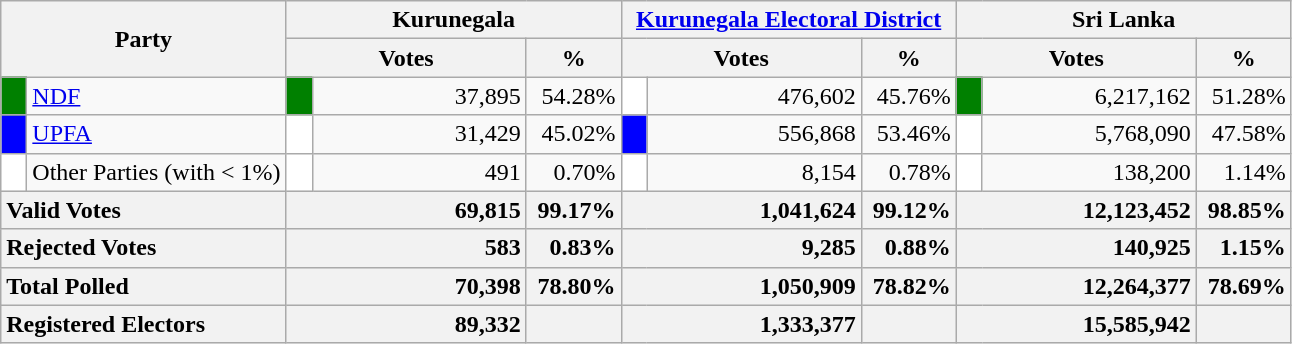<table class="wikitable">
<tr>
<th colspan="2" width="144px"rowspan="2">Party</th>
<th colspan="3" width="216px">Kurunegala</th>
<th colspan="3" width="216px"><a href='#'>Kurunegala Electoral District</a></th>
<th colspan="3" width="216px">Sri Lanka</th>
</tr>
<tr>
<th colspan="2" width="144px">Votes</th>
<th>%</th>
<th colspan="2" width="144px">Votes</th>
<th>%</th>
<th colspan="2" width="144px">Votes</th>
<th>%</th>
</tr>
<tr>
<td style="background-color:green;" width="10px"></td>
<td style="text-align:left;"><a href='#'>NDF</a></td>
<td style="background-color:green;" width="10px"></td>
<td style="text-align:right;">37,895</td>
<td style="text-align:right;">54.28%</td>
<td style="background-color:white;" width="10px"></td>
<td style="text-align:right;">476,602</td>
<td style="text-align:right;">45.76%</td>
<td style="background-color:green;" width="10px"></td>
<td style="text-align:right;">6,217,162</td>
<td style="text-align:right;">51.28%</td>
</tr>
<tr>
<td style="background-color:blue;" width="10px"></td>
<td style="text-align:left;"><a href='#'>UPFA</a></td>
<td style="background-color:white;" width="10px"></td>
<td style="text-align:right;">31,429</td>
<td style="text-align:right;">45.02%</td>
<td style="background-color:blue;" width="10px"></td>
<td style="text-align:right;">556,868</td>
<td style="text-align:right;">53.46%</td>
<td style="background-color:white;" width="10px"></td>
<td style="text-align:right;">5,768,090</td>
<td style="text-align:right;">47.58%</td>
</tr>
<tr>
<td style="background-color:white;" width="10px"></td>
<td style="text-align:left;">Other Parties (with < 1%)</td>
<td style="background-color:white;" width="10px"></td>
<td style="text-align:right;">491</td>
<td style="text-align:right;">0.70%</td>
<td style="background-color:white;" width="10px"></td>
<td style="text-align:right;">8,154</td>
<td style="text-align:right;">0.78%</td>
<td style="background-color:white;" width="10px"></td>
<td style="text-align:right;">138,200</td>
<td style="text-align:right;">1.14%</td>
</tr>
<tr>
<th colspan="2" width="144px"style="text-align:left;">Valid Votes</th>
<th style="text-align:right;"colspan="2" width="144px">69,815</th>
<th style="text-align:right;">99.17%</th>
<th style="text-align:right;"colspan="2" width="144px">1,041,624</th>
<th style="text-align:right;">99.12%</th>
<th style="text-align:right;"colspan="2" width="144px">12,123,452</th>
<th style="text-align:right;">98.85%</th>
</tr>
<tr>
<th colspan="2" width="144px"style="text-align:left;">Rejected Votes</th>
<th style="text-align:right;"colspan="2" width="144px">583</th>
<th style="text-align:right;">0.83%</th>
<th style="text-align:right;"colspan="2" width="144px">9,285</th>
<th style="text-align:right;">0.88%</th>
<th style="text-align:right;"colspan="2" width="144px">140,925</th>
<th style="text-align:right;">1.15%</th>
</tr>
<tr>
<th colspan="2" width="144px"style="text-align:left;">Total Polled</th>
<th style="text-align:right;"colspan="2" width="144px">70,398</th>
<th style="text-align:right;">78.80%</th>
<th style="text-align:right;"colspan="2" width="144px">1,050,909</th>
<th style="text-align:right;">78.82%</th>
<th style="text-align:right;"colspan="2" width="144px">12,264,377</th>
<th style="text-align:right;">78.69%</th>
</tr>
<tr>
<th colspan="2" width="144px"style="text-align:left;">Registered Electors</th>
<th style="text-align:right;"colspan="2" width="144px">89,332</th>
<th></th>
<th style="text-align:right;"colspan="2" width="144px">1,333,377</th>
<th></th>
<th style="text-align:right;"colspan="2" width="144px">15,585,942</th>
<th></th>
</tr>
</table>
